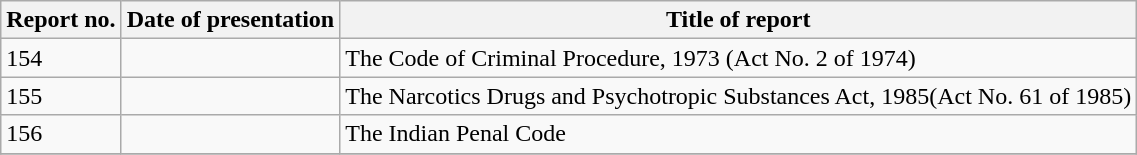<table class="wikitable">
<tr>
<th>Report no.</th>
<th>Date of presentation</th>
<th>Title of report</th>
</tr>
<tr>
<td>154</td>
<td></td>
<td>The Code of Criminal Procedure, 1973 (Act No. 2 of 1974)</td>
</tr>
<tr>
<td>155</td>
<td></td>
<td>The Narcotics Drugs and Psychotropic Substances Act, 1985(Act No. 61 of 1985)</td>
</tr>
<tr>
<td>156</td>
<td></td>
<td>The Indian Penal Code</td>
</tr>
<tr>
</tr>
</table>
